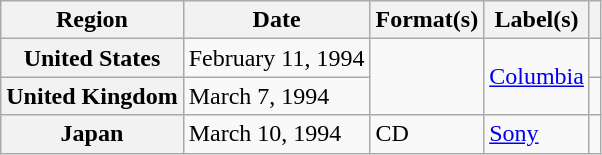<table class="wikitable plainrowheaders">
<tr>
<th scope="col">Region</th>
<th scope="col">Date</th>
<th scope="col">Format(s)</th>
<th scope="col">Label(s)</th>
<th scope="col"></th>
</tr>
<tr>
<th scope="row">United States</th>
<td>February 11, 1994</td>
<td rowspan="2"></td>
<td rowspan="2"><a href='#'>Columbia</a></td>
<td></td>
</tr>
<tr>
<th scope="row">United Kingdom</th>
<td>March 7, 1994</td>
<td></td>
</tr>
<tr>
<th scope="row">Japan</th>
<td>March 10, 1994</td>
<td>CD</td>
<td><a href='#'>Sony</a></td>
<td></td>
</tr>
</table>
